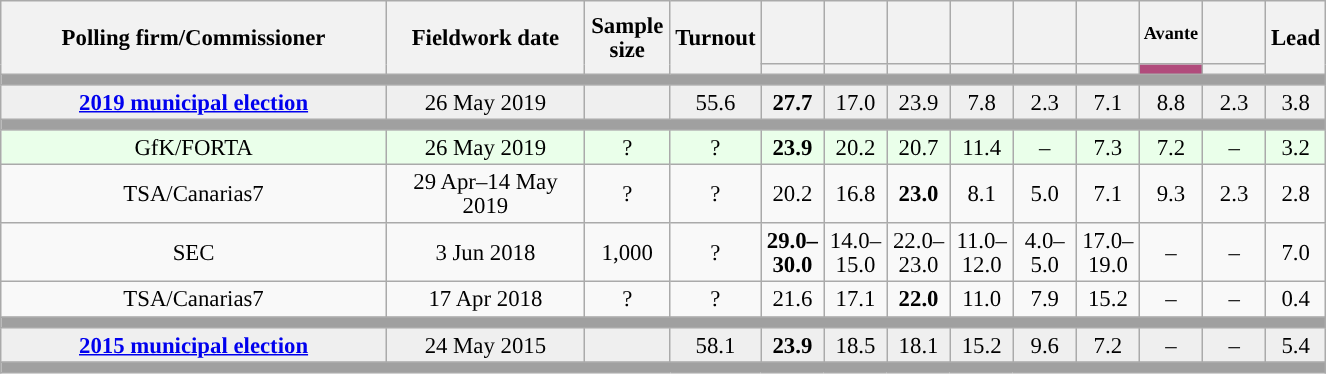<table class="wikitable collapsible collapsed" style="text-align:center; font-size:95%; line-height:16px;">
<tr style="height:42px;">
<th style="width:250px;" rowspan="2">Polling firm/Commissioner</th>
<th style="width:125px;" rowspan="2">Fieldwork date</th>
<th style="width:50px;" rowspan="2">Sample size</th>
<th style="width:45px;" rowspan="2">Turnout</th>
<th style="width:35px;"></th>
<th style="width:35px;"></th>
<th style="width:35px;"></th>
<th style="width:35px;"></th>
<th style="width:35px;"></th>
<th style="width:35px;"></th>
<th style="width:35px; font-size:80%;">Avante</th>
<th style="width:35px;"></th>
<th style="width:30px;" rowspan="2">Lead</th>
</tr>
<tr>
<th style="color:inherit;background:"></th>
<th style="color:inherit;background:"></th>
<th style="color:inherit;background:"></th>
<th style="color:inherit;background:"></th>
<th style="color:inherit;background:"></th>
<th style="color:inherit;background:"></th>
<th style="color:inherit;background:#B14B7C;"></th>
<th style="color:inherit;background:"></th>
</tr>
<tr>
<td colspan="13" style="background:#A0A0A0"></td>
</tr>
<tr style="background:#EFEFEF;">
<td><strong><a href='#'>2019 municipal election</a></strong></td>
<td>26 May 2019</td>
<td></td>
<td>55.6</td>
<td><strong>27.7</strong><br></td>
<td>17.0<br></td>
<td>23.9<br></td>
<td>7.8<br></td>
<td>2.3<br></td>
<td>7.1<br></td>
<td>8.8<br></td>
<td>2.3<br></td>
<td style="background:">3.8</td>
</tr>
<tr>
<td colspan="13" style="background:#A0A0A0"></td>
</tr>
<tr style="background:#EAFFEA;">
<td>GfK/FORTA</td>
<td>26 May 2019</td>
<td>?</td>
<td>?</td>
<td><strong>23.9</strong><br></td>
<td>20.2<br></td>
<td>20.7<br></td>
<td>11.4<br></td>
<td>–</td>
<td>7.3<br></td>
<td>7.2<br></td>
<td>–</td>
<td style="background:">3.2</td>
</tr>
<tr>
<td>TSA/Canarias7</td>
<td>29 Apr–14 May 2019</td>
<td>?</td>
<td>?</td>
<td>20.2<br></td>
<td>16.8<br></td>
<td><strong>23.0</strong><br></td>
<td>8.1<br></td>
<td>5.0<br></td>
<td>7.1<br></td>
<td>9.3<br></td>
<td>2.3<br></td>
<td style="background:">2.8</td>
</tr>
<tr>
<td>SEC</td>
<td>3 Jun 2018</td>
<td>1,000</td>
<td>?</td>
<td><strong>29.0–<br>30.0</strong><br></td>
<td>14.0–<br>15.0<br></td>
<td>22.0–<br>23.0<br></td>
<td>11.0–<br>12.0<br></td>
<td>4.0–<br>5.0<br></td>
<td>17.0–<br>19.0<br></td>
<td>–</td>
<td>–</td>
<td style="background:">7.0</td>
</tr>
<tr>
<td>TSA/Canarias7</td>
<td>17 Apr 2018</td>
<td>?</td>
<td>?</td>
<td>21.6<br></td>
<td>17.1<br></td>
<td><strong>22.0</strong><br></td>
<td>11.0<br></td>
<td>7.9<br></td>
<td>15.2<br></td>
<td>–</td>
<td>–</td>
<td style="background:">0.4</td>
</tr>
<tr>
<td colspan="13" style="background:#A0A0A0"></td>
</tr>
<tr style="background:#EFEFEF;">
<td><strong><a href='#'>2015 municipal election</a></strong></td>
<td>24 May 2015</td>
<td></td>
<td>58.1</td>
<td><strong>23.9</strong><br></td>
<td>18.5<br></td>
<td>18.1<br></td>
<td>15.2<br></td>
<td>9.6<br></td>
<td>7.2<br></td>
<td>–</td>
<td>–</td>
<td style="background:">5.4</td>
</tr>
<tr>
<td colspan="13" style="background:#A0A0A0"></td>
</tr>
</table>
